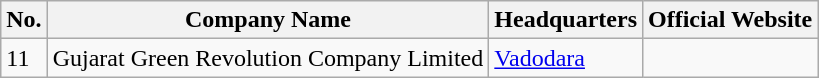<table class="wikitable">
<tr>
<th>No.</th>
<th>Company Name</th>
<th>Headquarters</th>
<th>Official Website</th>
</tr>
<tr>
<td>11</td>
<td>Gujarat Green Revolution Company Limited</td>
<td><a href='#'>Vadodara</a></td>
<td></td>
</tr>
</table>
